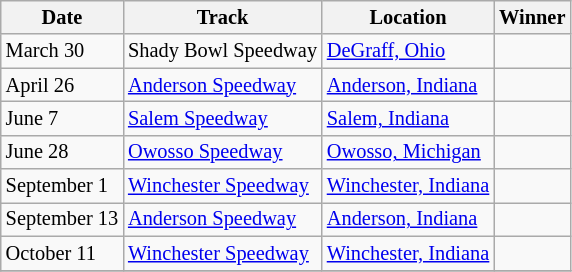<table class="wikitable" style="font-size:85%;">
<tr>
<th>Date</th>
<th>Track</th>
<th>Location</th>
<th>Winner</th>
</tr>
<tr>
<td>March 30</td>
<td>Shady Bowl Speedway</td>
<td><a href='#'>DeGraff, Ohio</a></td>
<td></td>
</tr>
<tr>
<td>April 26</td>
<td><a href='#'>Anderson Speedway</a></td>
<td><a href='#'>Anderson, Indiana</a></td>
<td></td>
</tr>
<tr>
<td>June 7</td>
<td><a href='#'>Salem Speedway</a></td>
<td><a href='#'>Salem, Indiana</a></td>
<td></td>
</tr>
<tr>
<td>June 28</td>
<td><a href='#'>Owosso Speedway</a></td>
<td><a href='#'>Owosso, Michigan</a></td>
<td></td>
</tr>
<tr>
<td>September 1</td>
<td><a href='#'>Winchester Speedway</a></td>
<td><a href='#'>Winchester, Indiana</a></td>
<td></td>
</tr>
<tr>
<td>September 13</td>
<td><a href='#'>Anderson Speedway</a></td>
<td><a href='#'>Anderson, Indiana</a></td>
<td></td>
</tr>
<tr>
<td>October 11</td>
<td><a href='#'>Winchester Speedway</a></td>
<td><a href='#'>Winchester, Indiana</a></td>
<td></td>
</tr>
<tr>
</tr>
</table>
